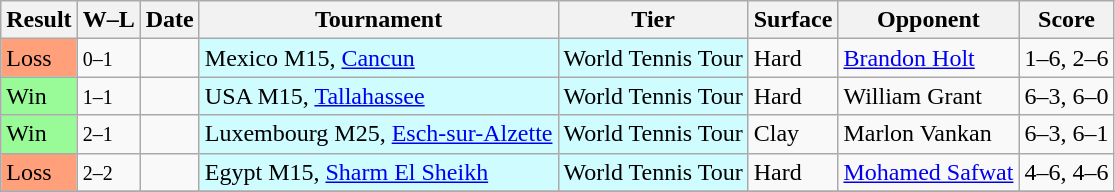<table class=wikitable>
<tr>
<th>Result</th>
<th class="unsortable">W–L</th>
<th>Date</th>
<th>Tournament</th>
<th>Tier</th>
<th>Surface</th>
<th>Opponent</th>
<th class="unsortable">Score</th>
</tr>
<tr>
<td bgcolor=FFA07A>Loss</td>
<td><small>0–1</small></td>
<td></td>
<td style="background:#cffcff;"> Mexico M15, <a href='#'>Cancun</a></td>
<td style="background:#cffcff;">World Tennis Tour</td>
<td>Hard</td>
<td> <a href='#'>Brandon Holt</a></td>
<td>1–6, 2–6</td>
</tr>
<tr>
<td bgcolor=98FB98>Win</td>
<td><small>1–1</small></td>
<td></td>
<td style="background:#cffcff;"> USA M15, <a href='#'>Tallahassee</a></td>
<td style="background:#cffcff;">World Tennis Tour</td>
<td>Hard</td>
<td> William Grant</td>
<td>6–3, 6–0</td>
</tr>
<tr>
<td bgcolor=98FB98>Win</td>
<td><small>2–1</small></td>
<td></td>
<td style="background:#cffcff;"> Luxembourg M25, <a href='#'>Esch-sur-Alzette</a></td>
<td style="background:#cffcff;">World Tennis Tour</td>
<td>Clay</td>
<td> Marlon Vankan</td>
<td>6–3, 6–1</td>
</tr>
<tr>
<td bgcolor=FFA07A>Loss</td>
<td><small>2–2</small></td>
<td></td>
<td style="background:#cffcff;"> Egypt M15, <a href='#'>Sharm El Sheikh</a></td>
<td style="background:#cffcff;">World Tennis Tour</td>
<td>Hard</td>
<td> <a href='#'>Mohamed Safwat</a></td>
<td>4–6, 4–6</td>
</tr>
<tr>
</tr>
</table>
